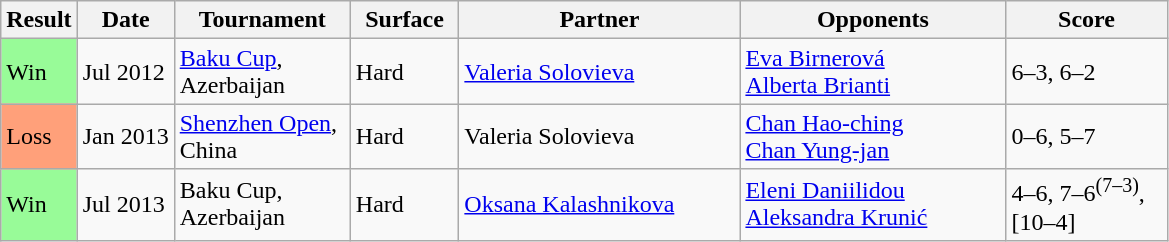<table class="sortable wikitable">
<tr>
<th width=35>Result</th>
<th>Date</th>
<th width=110>Tournament</th>
<th width=65>Surface</th>
<th width=180>Partner</th>
<th width=170>Opponents</th>
<th width=100>Score</th>
</tr>
<tr>
<td bgcolor=98FB98>Win</td>
<td>Jul 2012</td>
<td><a href='#'>Baku Cup</a>, <br>Azerbaijan</td>
<td>Hard</td>
<td> <a href='#'>Valeria Solovieva</a></td>
<td> <a href='#'>Eva Birnerová</a> <br>  <a href='#'>Alberta Brianti</a></td>
<td>6–3, 6–2</td>
</tr>
<tr>
<td style="background:#ffa07a;">Loss</td>
<td>Jan 2013</td>
<td><a href='#'>Shenzhen Open</a>, <br>China</td>
<td>Hard</td>
<td> Valeria Solovieva</td>
<td> <a href='#'>Chan Hao-ching</a> <br>  <a href='#'>Chan Yung-jan</a></td>
<td>0–6, 5–7</td>
</tr>
<tr>
<td bgcolor=98FB98>Win</td>
<td>Jul 2013</td>
<td>Baku Cup, <br>Azerbaijan</td>
<td>Hard</td>
<td> <a href='#'>Oksana Kalashnikova</a></td>
<td> <a href='#'>Eleni Daniilidou</a> <br>  <a href='#'>Aleksandra Krunić</a></td>
<td>4–6, 7–6<sup>(7–3)</sup>, [10–4]</td>
</tr>
</table>
